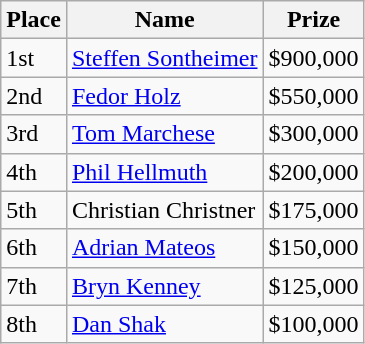<table class="wikitable">
<tr>
<th>Place</th>
<th>Name</th>
<th>Prize</th>
</tr>
<tr>
<td>1st</td>
<td> <a href='#'>Steffen Sontheimer</a></td>
<td>$900,000</td>
</tr>
<tr>
<td>2nd</td>
<td> <a href='#'>Fedor Holz</a></td>
<td>$550,000</td>
</tr>
<tr>
<td>3rd</td>
<td> <a href='#'>Tom Marchese</a></td>
<td>$300,000</td>
</tr>
<tr>
<td>4th</td>
<td> <a href='#'>Phil Hellmuth</a></td>
<td>$200,000</td>
</tr>
<tr>
<td>5th</td>
<td> Christian Christner</td>
<td>$175,000</td>
</tr>
<tr>
<td>6th</td>
<td> <a href='#'>Adrian Mateos</a></td>
<td>$150,000</td>
</tr>
<tr>
<td>7th</td>
<td> <a href='#'>Bryn Kenney</a></td>
<td>$125,000</td>
</tr>
<tr>
<td>8th</td>
<td> <a href='#'>Dan Shak</a></td>
<td>$100,000</td>
</tr>
</table>
